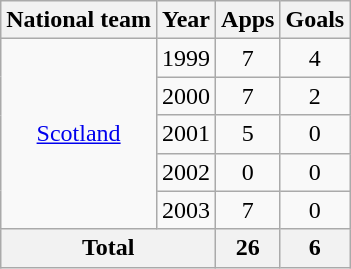<table class="wikitable" style="text-align:center">
<tr>
<th>National team</th>
<th>Year</th>
<th>Apps</th>
<th>Goals</th>
</tr>
<tr>
<td rowspan="5"><a href='#'>Scotland</a></td>
<td>1999</td>
<td>7</td>
<td>4</td>
</tr>
<tr>
<td>2000</td>
<td>7</td>
<td>2</td>
</tr>
<tr>
<td>2001</td>
<td>5</td>
<td>0</td>
</tr>
<tr>
<td>2002</td>
<td>0</td>
<td>0</td>
</tr>
<tr>
<td>2003</td>
<td>7</td>
<td>0</td>
</tr>
<tr>
<th colspan="2">Total</th>
<th>26</th>
<th>6</th>
</tr>
</table>
